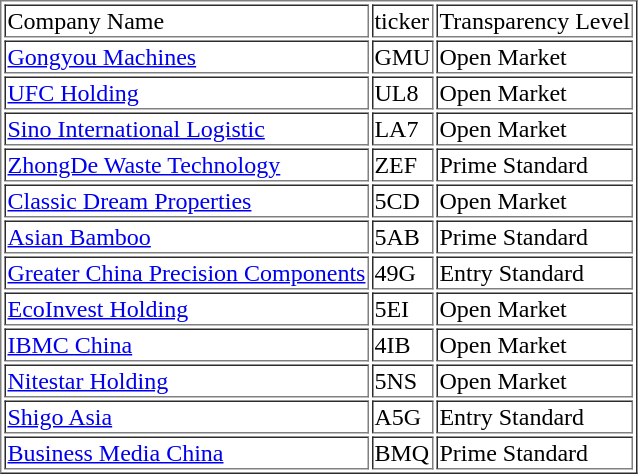<table border=1>
<tr>
<td>Company Name</td>
<td>ticker</td>
<td>Transparency Level</td>
</tr>
<tr>
<td><a href='#'>Gongyou Machines</a></td>
<td>GMU</td>
<td>Open Market</td>
</tr>
<tr>
<td><a href='#'>UFC Holding</a></td>
<td>UL8</td>
<td>Open Market</td>
</tr>
<tr>
<td><a href='#'>Sino International Logistic</a></td>
<td>LA7</td>
<td>Open Market</td>
</tr>
<tr>
<td><a href='#'>ZhongDe Waste Technology</a></td>
<td>ZEF</td>
<td>Prime Standard</td>
</tr>
<tr>
<td><a href='#'>Classic Dream Properties</a></td>
<td>5CD</td>
<td>Open Market</td>
</tr>
<tr>
<td><a href='#'>Asian Bamboo</a></td>
<td>5AB</td>
<td>Prime Standard</td>
</tr>
<tr>
<td><a href='#'>Greater China Precision Components</a></td>
<td>49G</td>
<td>Entry Standard</td>
</tr>
<tr>
<td><a href='#'>EcoInvest Holding</a></td>
<td>5EI</td>
<td>Open Market</td>
</tr>
<tr>
<td><a href='#'>IBMC China</a></td>
<td>4IB</td>
<td>Open Market</td>
</tr>
<tr>
<td><a href='#'>Nitestar Holding</a></td>
<td>5NS</td>
<td>Open Market</td>
</tr>
<tr>
<td><a href='#'>Shigo Asia</a></td>
<td>A5G</td>
<td>Entry Standard</td>
</tr>
<tr>
<td><a href='#'>Business Media China</a></td>
<td>BMQ</td>
<td>Prime Standard</td>
</tr>
</table>
